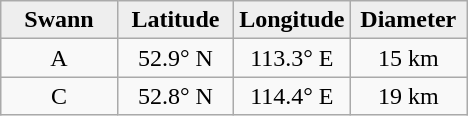<table class="wikitable">
<tr>
<th width="25%" style="background:#eeeeee;">Swann</th>
<th width="25%" style="background:#eeeeee;">Latitude</th>
<th width="25%" style="background:#eeeeee;">Longitude</th>
<th width="25%" style="background:#eeeeee;">Diameter</th>
</tr>
<tr>
<td align="center">A</td>
<td align="center">52.9° N</td>
<td align="center">113.3° E</td>
<td align="center">15 km</td>
</tr>
<tr>
<td align="center">C</td>
<td align="center">52.8° N</td>
<td align="center">114.4° E</td>
<td align="center">19 km</td>
</tr>
</table>
